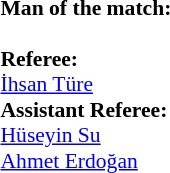<table width=100% style="font-size: 90%">
<tr>
<td><br><strong>Man of the match:</strong>
<br> 
<br><strong>Referee:</strong>
<br>  <a href='#'>İhsan Türe</a>
<br> <strong>Assistant Referee:</strong>
<br> <a href='#'>Hüseyin Su</a>
<br> <a href='#'>Ahmet Erdoğan</a>
<br></td>
</tr>
</table>
